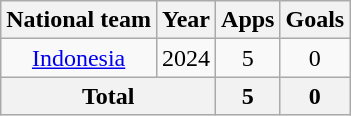<table class="wikitable" style="text-align:center">
<tr>
<th>National team</th>
<th>Year</th>
<th>Apps</th>
<th>Goals</th>
</tr>
<tr>
<td rowspan="1"><a href='#'>Indonesia</a></td>
<td>2024</td>
<td>5</td>
<td>0</td>
</tr>
<tr>
<th colspan="2">Total</th>
<th>5</th>
<th>0</th>
</tr>
</table>
